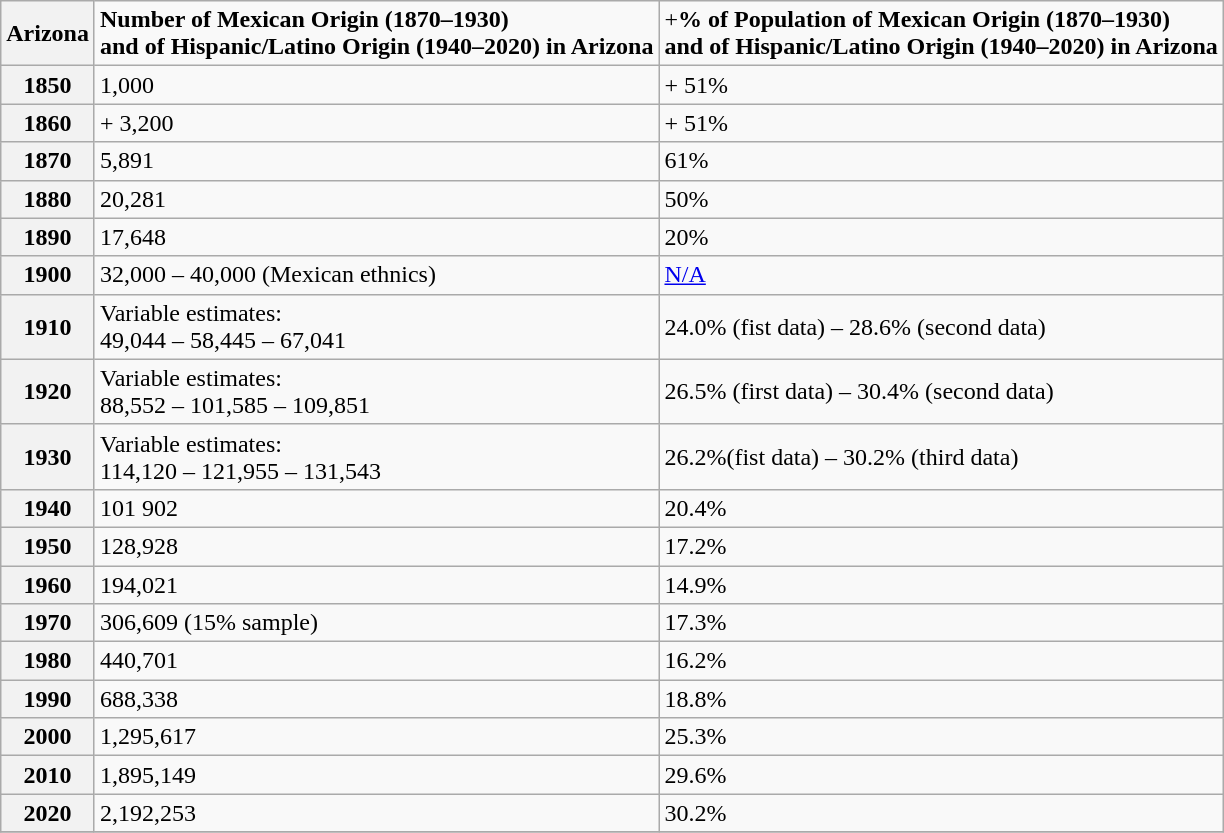<table class="wikitable sortable" font-size:75%">
<tr>
<th> Arizona</th>
<td><strong>Number of Mexican Origin (1870–1930)<br> and of Hispanic/Latino Origin (1940–2020) in Arizona</strong></td>
<td>+<strong>% of Population of Mexican Origin (1870–1930)<br> and of Hispanic/Latino Origin (1940–2020) in Arizona</strong></td>
</tr>
<tr>
<th>1850</th>
<td>1,000</td>
<td>+ 51% </td>
</tr>
<tr>
<th>1860</th>
<td>+ 3,200</td>
<td>+ 51%</td>
</tr>
<tr>
<th>1870</th>
<td>5,891</td>
<td>61%</td>
</tr>
<tr>
<th>1880</th>
<td>20,281</td>
<td>50%</td>
</tr>
<tr>
<th>1890</th>
<td>17,648</td>
<td>20%</td>
</tr>
<tr>
<th>1900</th>
<td>32,000 – 40,000 (Mexican ethnics)</td>
<td><a href='#'>N/A</a></td>
</tr>
<tr>
<th>1910</th>
<td>Variable estimates:<br> 49,044 – 58,445 – 67,041</td>
<td>24.0% (fist data) – 28.6% (second data)</td>
</tr>
<tr>
<th>1920</th>
<td>Variable estimates:<br> 88,552 – 101,585 – 109,851</td>
<td>26.5% (first data) – 30.4% (second data)</td>
</tr>
<tr>
<th>1930</th>
<td>Variable estimates:<br> 114,120 – 121,955  – 131,543</td>
<td>26.2%(fist data) – 30.2% (third data)</td>
</tr>
<tr>
<th>1940</th>
<td>101 902</td>
<td>20.4%</td>
</tr>
<tr>
<th>1950</th>
<td>128,928</td>
<td>17.2%</td>
</tr>
<tr>
<th>1960</th>
<td>194,021</td>
<td>14.9%</td>
</tr>
<tr>
<th>1970</th>
<td>306,609 (15% sample)</td>
<td>17.3%</td>
</tr>
<tr>
<th>1980</th>
<td>440,701</td>
<td>16.2%</td>
</tr>
<tr>
<th>1990</th>
<td>688,338</td>
<td>18.8%</td>
</tr>
<tr>
<th>2000</th>
<td>1,295,617</td>
<td>25.3%</td>
</tr>
<tr>
<th>2010</th>
<td>1,895,149</td>
<td>29.6%</td>
</tr>
<tr>
<th>2020</th>
<td>2,192,253</td>
<td>30.2%</td>
</tr>
<tr>
</tr>
</table>
